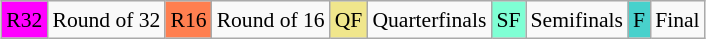<table class="wikitable" style="margin:0.5em auto; font-size:90%; line-height:1.25em;">
<tr>
<td bgcolor="#FF00FF" align=center>R32</td>
<td>Round of 32</td>
<td bgcolor="#FF7F50" align=center>R16</td>
<td>Round of 16</td>
<td bgcolor="#F0E68C" align=center>QF</td>
<td>Quarterfinals</td>
<td bgcolor="#7FFFD4" align=center>SF</td>
<td>Semifinals</td>
<td bgcolor="#48D1CC" align=center>F</td>
<td>Final</td>
</tr>
</table>
